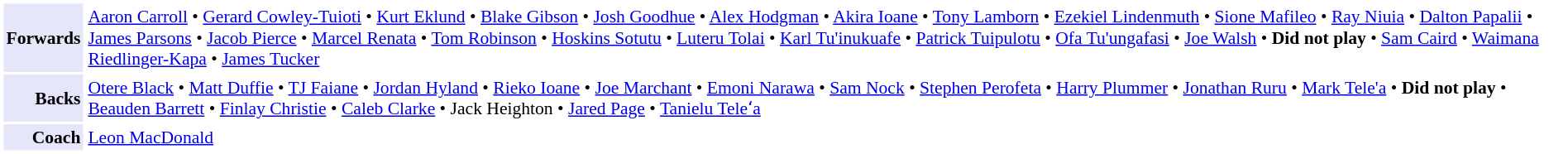<table cellpadding="2" style="border: 1px solid white; font-size:90%;">
<tr>
<td style="text-align:right;" bgcolor="lavender"><strong>Forwards</strong></td>
<td style="text-align:left;"><a href='#'>Aaron Carroll</a> • <a href='#'>Gerard Cowley-Tuioti</a> • <a href='#'>Kurt Eklund</a> • <a href='#'>Blake Gibson</a> • <a href='#'>Josh Goodhue</a> • <a href='#'>Alex Hodgman</a> • <a href='#'>Akira Ioane</a> • <a href='#'>Tony Lamborn</a> • <a href='#'>Ezekiel Lindenmuth</a> • <a href='#'>Sione Mafileo</a> • <a href='#'>Ray Niuia</a> • <a href='#'>Dalton Papalii</a> • <a href='#'>James Parsons</a> • <a href='#'>Jacob Pierce</a> • <a href='#'>Marcel Renata</a> • <a href='#'>Tom Robinson</a> • <a href='#'>Hoskins Sotutu</a> • <a href='#'>Luteru Tolai</a> • <a href='#'>Karl Tu'inukuafe</a> • <a href='#'>Patrick Tuipulotu</a> • <a href='#'>Ofa Tu'ungafasi</a> • <a href='#'>Joe Walsh</a> • <strong>Did not play</strong> • <a href='#'>Sam Caird</a> • <a href='#'>Waimana Riedlinger-Kapa</a> • <a href='#'>James Tucker</a></td>
</tr>
<tr>
<td style="text-align:right;" bgcolor="lavender"><strong>Backs</strong></td>
<td style="text-align:left;"><a href='#'>Otere Black</a> • <a href='#'>Matt Duffie</a> • <a href='#'>TJ Faiane</a> • <a href='#'>Jordan Hyland</a> • <a href='#'>Rieko Ioane</a> • <a href='#'>Joe Marchant</a> • <a href='#'>Emoni Narawa</a> • <a href='#'>Sam Nock</a> • <a href='#'>Stephen Perofeta</a> • <a href='#'>Harry Plummer</a> • <a href='#'>Jonathan Ruru</a> • <a href='#'>Mark Tele'a</a> • <strong>Did not play</strong> • <a href='#'>Beauden Barrett</a> • <a href='#'>Finlay Christie</a> • <a href='#'>Caleb Clarke</a> • Jack Heighton • <a href='#'>Jared Page</a> • <a href='#'>Tanielu Teleʻa</a></td>
</tr>
<tr>
<td style="text-align:right;" bgcolor="lavender"><strong>Coach</strong></td>
<td style="text-align:left;"><a href='#'>Leon MacDonald</a></td>
</tr>
</table>
